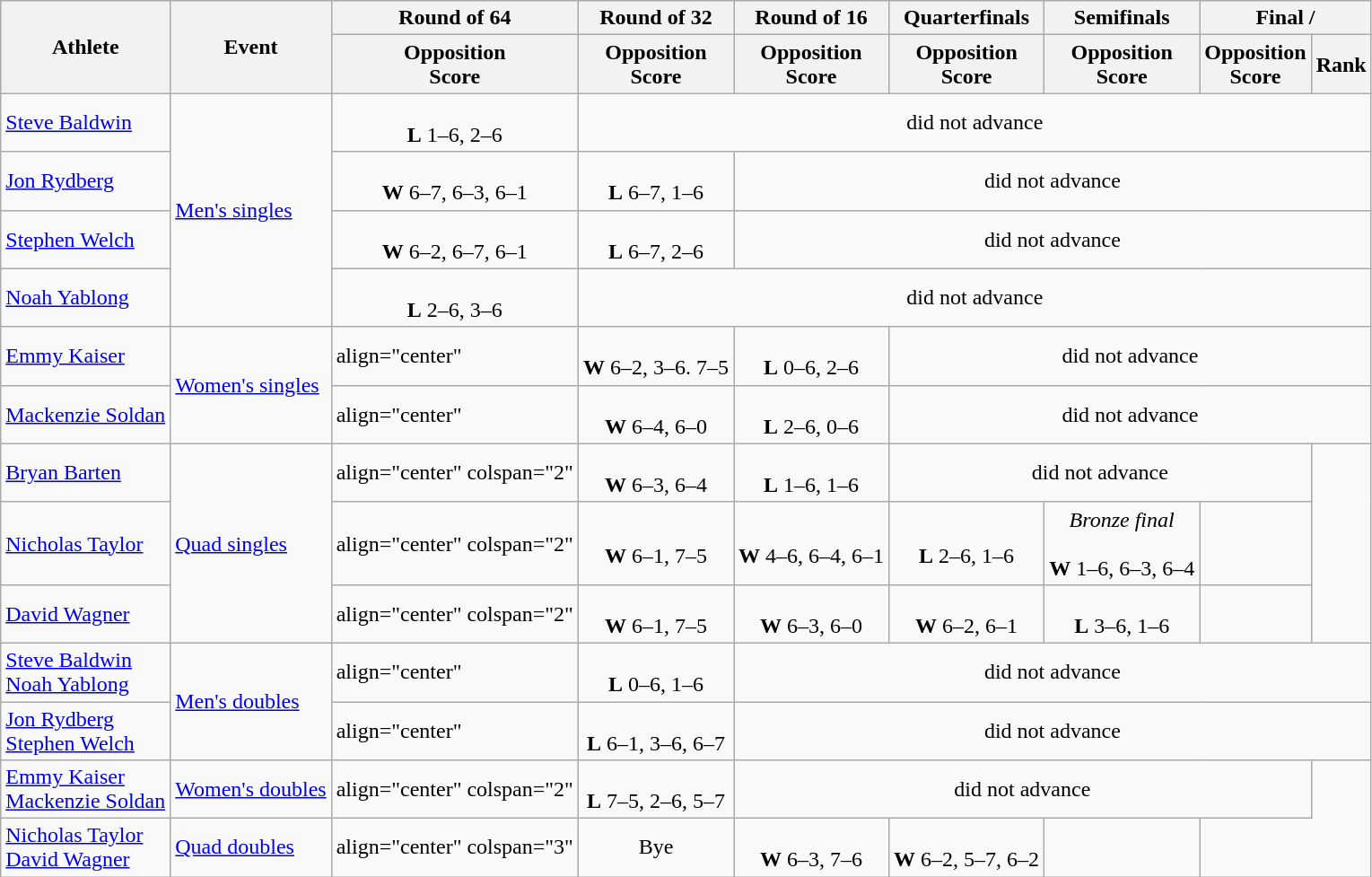<table class=wikitable>
<tr>
<th rowspan="2">Athlete</th>
<th rowspan="2">Event</th>
<th>Round of 64</th>
<th>Round of 32</th>
<th>Round of 16</th>
<th>Quarterfinals</th>
<th>Semifinals</th>
<th colspan="2">Final / </th>
</tr>
<tr>
<th>Opposition<br>Score</th>
<th>Opposition<br>Score</th>
<th>Opposition<br>Score</th>
<th>Opposition<br>Score</th>
<th>Opposition<br>Score</th>
<th>Opposition<br>Score</th>
<th>Rank</th>
</tr>
<tr>
<td><a href='#'>Steve Baldwin</a></td>
<td rowspan="4"><a href='#'>Men's singles</a></td>
<td style="text-align:center;"><br><strong>L</strong> 1–6, 2–6</td>
<td style="text-align:center;" colspan="6">did not advance</td>
</tr>
<tr>
<td><a href='#'>Jon Rydberg</a></td>
<td style="text-align:center;"><br> <strong>W</strong> 6–7, 6–3, 6–1</td>
<td style="text-align:center;"><br><strong>L</strong> 6–7, 1–6</td>
<td style="text-align:center;" colspan="5">did not advance</td>
</tr>
<tr>
<td><a href='#'>Stephen Welch</a></td>
<td style="text-align:center;"><br>  <strong>W</strong> 6–2, 6–7, 6–1</td>
<td style="text-align:center;"><br><strong>L</strong> 6–7, 2–6</td>
<td style="text-align:center;" colspan="5">did not advance</td>
</tr>
<tr>
<td><a href='#'>Noah Yablong</a></td>
<td style="text-align:center;"><br> <strong>L</strong> 2–6, 3–6</td>
<td style="text-align:center;" colspan="6">did not advance</td>
</tr>
<tr>
<td><a href='#'>Emmy Kaiser</a></td>
<td rowspan="2"><a href='#'>Women's singles</a></td>
<td>align="center"</td>
<td style="text-align:center;"><br> <strong>W</strong> 6–2, 3–6. 7–5</td>
<td style="text-align:center;"><br> <strong>L</strong> 0–6, 2–6</td>
<td style="text-align:center;" colspan="4">did not advance</td>
</tr>
<tr>
<td><a href='#'>Mackenzie Soldan</a></td>
<td>align="center"</td>
<td style="text-align:center;"><br> <strong>W</strong> 6–4, 6–0</td>
<td style="text-align:center;"><br> <strong>L</strong> 2–6, 0–6</td>
<td style="text-align:center;" colspan="4">did not advance</td>
</tr>
<tr>
<td><a href='#'>Bryan Barten</a></td>
<td rowspan="3"><a href='#'>Quad singles</a></td>
<td>align="center" colspan="2" </td>
<td style="text-align:center;"><br> <strong>W</strong> 6–3, 6–4</td>
<td style="text-align:center;"><br> <strong>L</strong> 1–6, 1–6</td>
<td style="text-align:center;" colspan="3">did not advance</td>
</tr>
<tr>
<td><a href='#'>Nicholas Taylor</a></td>
<td>align="center" colspan="2" </td>
<td style="text-align:center;"><br> <strong>W</strong> 6–1, 7–5</td>
<td style="text-align:center;"><br> <strong>W</strong> 4–6, 6–4, 6–1</td>
<td style="text-align:center;"><br> <strong>L</strong> 2–6, 1–6</td>
<td style="text-align:center;"><em>Bronze final</em><br><br> <strong>W</strong> 1–6, 6–3, 6–4</td>
<td style="text-align:center;"></td>
</tr>
<tr>
<td><a href='#'>David Wagner</a></td>
<td>align="center" colspan="2" </td>
<td style="text-align:center;"><br> <strong>W</strong> 6–1, 7–5</td>
<td style="text-align:center;"><br> <strong>W</strong> 6–3, 6–0</td>
<td style="text-align:center;"><br> <strong>W</strong> 6–2, 6–1</td>
<td style="text-align:center;"><br> <strong>L</strong> 3–6, 1–6</td>
<td style="text-align:center;"></td>
</tr>
<tr>
<td><a href='#'>Steve Baldwin</a><br><a href='#'>Noah Yablong</a></td>
<td rowspan="2"><a href='#'>Men's doubles</a></td>
<td>align="center" </td>
<td style="text-align:center;"><br><strong>L</strong> 0–6, 1–6</td>
<td style="text-align:center;" colspan="5">did not advance</td>
</tr>
<tr>
<td><a href='#'>Jon Rydberg</a><br><a href='#'>Stephen Welch</a></td>
<td>align="center" </td>
<td style="text-align:center;"><br><strong>L</strong> 6–1, 3–6, 6–7</td>
<td style="text-align:center;" colspan="5">did not advance</td>
</tr>
<tr>
<td><a href='#'>Emmy Kaiser</a><br><a href='#'>Mackenzie Soldan</a></td>
<td><a href='#'>Women's doubles</a></td>
<td>align="center" colspan="2" </td>
<td style="text-align:center;"><br><strong>L</strong> 7–5, 2–6, 5–7</td>
<td style="text-align:center;" colspan="4">did not advance</td>
</tr>
<tr>
<td><a href='#'>Nicholas Taylor</a><br><a href='#'>David Wagner</a></td>
<td rowspan="2"><a href='#'>Quad doubles</a></td>
<td>align="center" colspan="3" </td>
<td style="text-align:center;">Bye</td>
<td style="text-align:center;"><br><strong>W</strong> 6–3, 7–6</td>
<td style="text-align:center;"><br><strong>W</strong> 6–2, 5–7, 6–2</td>
<td style="text-align:center;"></td>
</tr>
</table>
